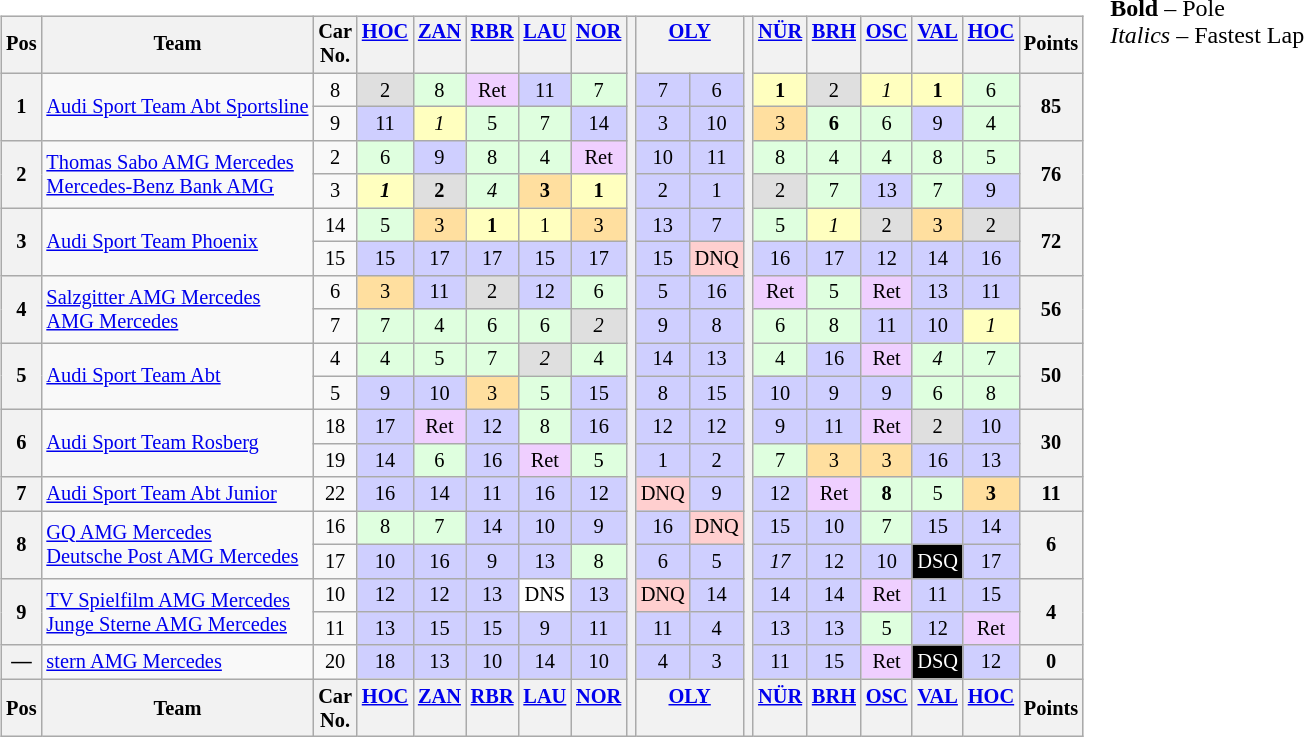<table>
<tr>
<td><br><table class="wikitable" style="font-size:85%; text-align:center">
<tr style="background:#f9f9f9" valign="top">
<th valign="middle">Pos</th>
<th valign="middle">Team</th>
<th valign="middle">Car<br>No.</th>
<th><a href='#'>HOC</a><br></th>
<th><a href='#'>ZAN</a><br></th>
<th><a href='#'>RBR</a><br></th>
<th><a href='#'>LAU</a><br></th>
<th><a href='#'>NOR</a><br></th>
<th rowspan=20></th>
<th colspan=2><a href='#'>OLY</a><br></th>
<th rowspan=20></th>
<th><a href='#'>NÜR</a><br></th>
<th><a href='#'>BRH</a><br></th>
<th><a href='#'>OSC</a><br></th>
<th><a href='#'>VAL</a><br></th>
<th><a href='#'>HOC</a><br></th>
<th valign="middle">Points</th>
</tr>
<tr>
<th rowspan=2>1</th>
<td align="left" rowspan=2><a href='#'>Audi Sport Team Abt Sportsline</a></td>
<td align="center">8</td>
<td style="background:#DFDFDF;">2</td>
<td style="background:#DFFFDF;">8</td>
<td style="background:#EFCFFF;">Ret</td>
<td style="background:#CFCFFF;">11</td>
<td style="background:#DFFFDF;">7</td>
<td style="background:#CFCFFF;">7</td>
<td style="background:#CFCFFF;">6</td>
<td style="background:#FFFFBF;"><strong>1</strong></td>
<td style="background:#DFDFDF;">2</td>
<td style="background:#FFFFBF;"><em>1</em></td>
<td style="background:#FFFFBF;"><strong>1</strong></td>
<td style="background:#DFFFDF;">6</td>
<th rowspan=2>85</th>
</tr>
<tr>
<td align="center">9</td>
<td style="background:#CFCFFF;">11</td>
<td style="background:#FFFFBF;"><em>1</em></td>
<td style="background:#DFFFDF;">5</td>
<td style="background:#DFFFDF;">7</td>
<td style="background:#CFCFFF;">14</td>
<td style="background:#CFCFFF;">3</td>
<td style="background:#CFCFFF;">10</td>
<td style="background:#FFDF9F;">3</td>
<td style="background:#DFFFDF;"><strong>6</strong></td>
<td style="background:#DFFFDF;">6</td>
<td style="background:#CFCFFF;">9</td>
<td style="background:#DFFFDF;">4</td>
</tr>
<tr>
<th rowspan=2>2</th>
<td align="left" rowspan=2><a href='#'>Thomas Sabo AMG Mercedes</a><br><a href='#'>Mercedes-Benz Bank AMG</a></td>
<td align="center">2</td>
<td style="background:#DFFFDF;">6</td>
<td style="background:#CFCFFF;">9</td>
<td style="background:#DFFFDF;">8</td>
<td style="background:#DFFFDF;">4</td>
<td style="background:#EFCFFF;">Ret</td>
<td style="background:#CFCFFF;">10</td>
<td style="background:#CFCFFF;">11</td>
<td style="background:#DFFFDF;">8</td>
<td style="background:#DFFFDF;">4</td>
<td style="background:#DFFFDF;">4</td>
<td style="background:#DFFFDF;">8</td>
<td style="background:#DFFFDF;">5</td>
<th rowspan=2>76</th>
</tr>
<tr>
<td align="center">3</td>
<td style="background:#FFFFBF;"><strong><em>1</em></strong></td>
<td style="background:#DFDFDF;"><strong>2</strong></td>
<td style="background:#DFFFDF;"><em>4</em></td>
<td style="background:#FFDF9F;"><strong>3</strong></td>
<td style="background:#FFFFBF;"><strong>1</strong></td>
<td style="background:#CFCFFF;">2</td>
<td style="background:#CFCFFF;">1</td>
<td style="background:#DFDFDF;">2</td>
<td style="background:#DFFFDF;">7</td>
<td style="background:#CFCFFF;">13</td>
<td style="background:#DFFFDF;">7</td>
<td style="background:#CFCFFF;">9</td>
</tr>
<tr>
<th rowspan=2>3</th>
<td align="left" rowspan=2><a href='#'>Audi Sport Team Phoenix</a></td>
<td align="center">14</td>
<td style="background:#DFFFDF;">5</td>
<td style="background:#FFDF9F;">3</td>
<td style="background:#FFFFBF;"><strong>1</strong></td>
<td style="background:#FFFFBF;">1</td>
<td style="background:#FFDF9F;">3</td>
<td style="background:#CFCFFF;">13</td>
<td style="background:#CFCFFF;">7</td>
<td style="background:#DFFFDF;">5</td>
<td style="background:#FFFFBF;"><em>1</em></td>
<td style="background:#DFDFDF;">2</td>
<td style="background:#FFDF9F;">3</td>
<td style="background:#DFDFDF;">2</td>
<th rowspan=2>72</th>
</tr>
<tr>
<td align="center">15</td>
<td style="background:#CFCFFF;">15</td>
<td style="background:#CFCFFF;">17</td>
<td style="background:#CFCFFF;">17</td>
<td style="background:#CFCFFF;">15</td>
<td style="background:#CFCFFF;">17</td>
<td style="background:#CFCFFF;">15</td>
<td style="background:#ffcfcf;">DNQ</td>
<td style="background:#CFCFFF;">16</td>
<td style="background:#CFCFFF;">17</td>
<td style="background:#CFCFFF;">12</td>
<td style="background:#CFCFFF;">14</td>
<td style="background:#CFCFFF;">16</td>
</tr>
<tr>
<th rowspan=2>4</th>
<td align="left" rowspan=2><a href='#'>Salzgitter AMG Mercedes</a><br><a href='#'>AMG Mercedes</a></td>
<td align="center">6</td>
<td style="background:#FFDF9F;">3</td>
<td style="background:#CFCFFF;">11</td>
<td style="background:#DFDFDF;">2</td>
<td style="background:#CFCFFF;">12</td>
<td style="background:#DFFFDF;">6</td>
<td style="background:#CFCFFF;">5</td>
<td style="background:#CFCFFF;">16</td>
<td style="background:#EFCFFF;">Ret</td>
<td style="background:#DFFFDF;">5</td>
<td style="background:#EFCFFF;">Ret</td>
<td style="background:#CFCFFF;">13</td>
<td style="background:#CFCFFF;">11</td>
<th rowspan=2>56</th>
</tr>
<tr>
<td align="center">7</td>
<td style="background:#DFFFDF;">7</td>
<td style="background:#DFFFDF;">4</td>
<td style="background:#DFFFDF;">6</td>
<td style="background:#DFFFDF;">6</td>
<td style="background:#DFDFDF;"><em>2</em></td>
<td style="background:#CFCFFF;">9</td>
<td style="background:#CFCFFF;">8</td>
<td style="background:#DFFFDF;">6</td>
<td style="background:#DFFFDF;">8</td>
<td style="background:#CFCFFF;">11</td>
<td style="background:#CFCFFF;">10</td>
<td style="background:#FFFFBF;"><em>1</em></td>
</tr>
<tr>
<th rowspan=2>5</th>
<td align="left" rowspan=2><a href='#'>Audi Sport Team Abt</a></td>
<td align="center">4</td>
<td style="background:#DFFFDF;">4</td>
<td style="background:#DFFFDF;">5</td>
<td style="background:#DFFFDF;">7</td>
<td style="background:#DFDFDF;"><em>2</em></td>
<td style="background:#DFFFDF;">4</td>
<td style="background:#CFCFFF;">14</td>
<td style="background:#CFCFFF;">13</td>
<td style="background:#DFFFDF;">4</td>
<td style="background:#CFCFFF;">16</td>
<td style="background:#EFCFFF;">Ret</td>
<td style="background:#DFFFDF;"><em>4</em></td>
<td style="background:#DFFFDF;">7</td>
<th rowspan=2>50</th>
</tr>
<tr>
<td align="center">5</td>
<td style="background:#CFCFFF;">9</td>
<td style="background:#CFCFFF;">10</td>
<td style="background:#FFDF9F;">3</td>
<td style="background:#DFFFDF;">5</td>
<td style="background:#CFCFFF;">15</td>
<td style="background:#CFCFFF;">8</td>
<td style="background:#CFCFFF;">15</td>
<td style="background:#CFCFFF;">10</td>
<td style="background:#CFCFFF;">9</td>
<td style="background:#CFCFFF;">9</td>
<td style="background:#DFFFDF;">6</td>
<td style="background:#DFFFDF;">8</td>
</tr>
<tr>
<th rowspan=2>6</th>
<td align="left" rowspan=2><a href='#'>Audi Sport Team Rosberg</a></td>
<td align="center">18</td>
<td style="background:#CFCFFF;">17</td>
<td style="background:#EFCFFF;">Ret</td>
<td style="background:#CFCFFF;">12</td>
<td style="background:#DFFFDF;">8</td>
<td style="background:#CFCFFF;">16</td>
<td style="background:#CFCFFF;">12</td>
<td style="background:#CFCFFF;">12</td>
<td style="background:#CFCFFF;">9</td>
<td style="background:#CFCFFF;">11</td>
<td style="background:#EFCFFF;">Ret</td>
<td style="background:#DFDFDF;">2</td>
<td style="background:#CFCFFF;">10</td>
<th rowspan=2>30</th>
</tr>
<tr>
<td align="center">19</td>
<td style="background:#CFCFFF;">14</td>
<td style="background:#DFFFDF;">6</td>
<td style="background:#CFCFFF;">16</td>
<td style="background:#EFCFFF;">Ret</td>
<td style="background:#DFFFDF;">5</td>
<td style="background:#CFCFFF;">1</td>
<td style="background:#CFCFFF;">2</td>
<td style="background:#DFFFDF;">7</td>
<td style="background:#FFDF9F;">3</td>
<td style="background:#FFDF9F;">3</td>
<td style="background:#CFCFFF;">16</td>
<td style="background:#CFCFFF;">13</td>
</tr>
<tr>
<th>7</th>
<td align="left"><a href='#'>Audi Sport Team Abt Junior</a></td>
<td align="center">22</td>
<td style="background:#CFCFFF;">16</td>
<td style="background:#CFCFFF;">14</td>
<td style="background:#CFCFFF;">11</td>
<td style="background:#CFCFFF;">16</td>
<td style="background:#CFCFFF;">12</td>
<td style="background:#ffcfcf;">DNQ</td>
<td style="background:#CFCFFF;">9</td>
<td style="background:#CFCFFF;">12</td>
<td style="background:#EFCFFF;">Ret</td>
<td style="background:#DFFFDF;"><strong>8</strong></td>
<td style="background:#DFFFDF;">5</td>
<td style="background:#FFDF9F;"><strong>3</strong></td>
<th>11</th>
</tr>
<tr>
<th rowspan=2>8</th>
<td align="left" rowspan=2><a href='#'>GQ AMG Mercedes</a><br><a href='#'>Deutsche Post AMG Mercedes</a></td>
<td align="center">16</td>
<td style="background:#DFFFDF;">8</td>
<td style="background:#DFFFDF;">7</td>
<td style="background:#CFCFFF;">14</td>
<td style="background:#CFCFFF;">10</td>
<td style="background:#CFCFFF;">9</td>
<td style="background:#CFCFFF;">16</td>
<td style="background:#ffcfcf;">DNQ</td>
<td style="background:#CFCFFF;">15</td>
<td style="background:#CFCFFF;">10</td>
<td style="background:#DFFFDF;">7</td>
<td style="background:#CFCFFF;">15</td>
<td style="background:#CFCFFF;">14</td>
<th rowspan=2>6</th>
</tr>
<tr>
<td align="center">17</td>
<td style="background:#CFCFFF;">10</td>
<td style="background:#CFCFFF;">16</td>
<td style="background:#CFCFFF;">9</td>
<td style="background:#CFCFFF;">13</td>
<td style="background:#DFFFDF;">8</td>
<td style="background:#CFCFFF;">6</td>
<td style="background:#CFCFFF;">5</td>
<td style="background:#CFCFFF;"><em>17</em></td>
<td style="background:#CFCFFF;">12</td>
<td style="background:#CFCFFF;">10</td>
<td style="background:#000000; color:white">DSQ</td>
<td style="background:#CFCFFF;">17</td>
</tr>
<tr>
<th rowspan=2>9</th>
<td align="left" rowspan=2><a href='#'>TV Spielfilm AMG Mercedes</a><br><a href='#'>Junge Sterne AMG Mercedes</a></td>
<td align="center">10</td>
<td style="background:#CFCFFF;">12</td>
<td style="background:#CFCFFF;">12</td>
<td style="background:#CFCFFF;">13</td>
<td style="background:#FFFFFF;">DNS</td>
<td style="background:#CFCFFF;">13</td>
<td style="background:#ffcfcf;">DNQ</td>
<td style="background:#CFCFFF;">14</td>
<td style="background:#CFCFFF;">14</td>
<td style="background:#CFCFFF;">14</td>
<td style="background:#EFCFFF;">Ret</td>
<td style="background:#CFCFFF;">11</td>
<td style="background:#CFCFFF;">15</td>
<th rowspan=2>4</th>
</tr>
<tr>
<td align="center">11</td>
<td style="background:#CFCFFF;">13</td>
<td style="background:#CFCFFF;">15</td>
<td style="background:#CFCFFF;">15</td>
<td style="background:#CFCFFF;">9</td>
<td style="background:#CFCFFF;">11</td>
<td style="background:#CFCFFF;">11</td>
<td style="background:#CFCFFF;">4</td>
<td style="background:#CFCFFF;">13</td>
<td style="background:#CFCFFF;">13</td>
<td style="background:#DFFFDF;">5</td>
<td style="background:#CFCFFF;">12</td>
<td style="background:#EFCFFF;">Ret</td>
</tr>
<tr>
<th>—</th>
<td align="left"><a href='#'>stern AMG Mercedes</a></td>
<td align="center">20</td>
<td style="background:#CFCFFF;">18</td>
<td style="background:#CFCFFF;">13</td>
<td style="background:#CFCFFF;">10</td>
<td style="background:#CFCFFF;">14</td>
<td style="background:#CFCFFF;">10</td>
<td style="background:#CFCFFF;">4</td>
<td style="background:#CFCFFF;">3</td>
<td style="background:#CFCFFF;">11</td>
<td style="background:#CFCFFF;">15</td>
<td style="background:#EFCFFF;">Ret</td>
<td style="background:#000000; color:white">DSQ</td>
<td style="background:#CFCFFF;">12</td>
<th>0</th>
</tr>
<tr valign="top">
<th valign="middle">Pos</th>
<th valign="middle">Team</th>
<th valign="middle">Car<br>No.</th>
<th><a href='#'>HOC</a><br></th>
<th><a href='#'>ZAN</a><br></th>
<th><a href='#'>RBR</a><br></th>
<th><a href='#'>LAU</a><br></th>
<th><a href='#'>NOR</a><br></th>
<th colspan=2><a href='#'>OLY</a><br></th>
<th><a href='#'>NÜR</a><br></th>
<th><a href='#'>BRH</a><br></th>
<th><a href='#'>OSC</a><br></th>
<th><a href='#'>VAL</a><br></th>
<th><a href='#'>HOC</a><br></th>
<th valign="middle">Points</th>
</tr>
</table>
</td>
<td valign="top"><br>
<span><strong>Bold</strong> – Pole<br>
<em>Italics</em> – Fastest Lap</span></td>
</tr>
</table>
